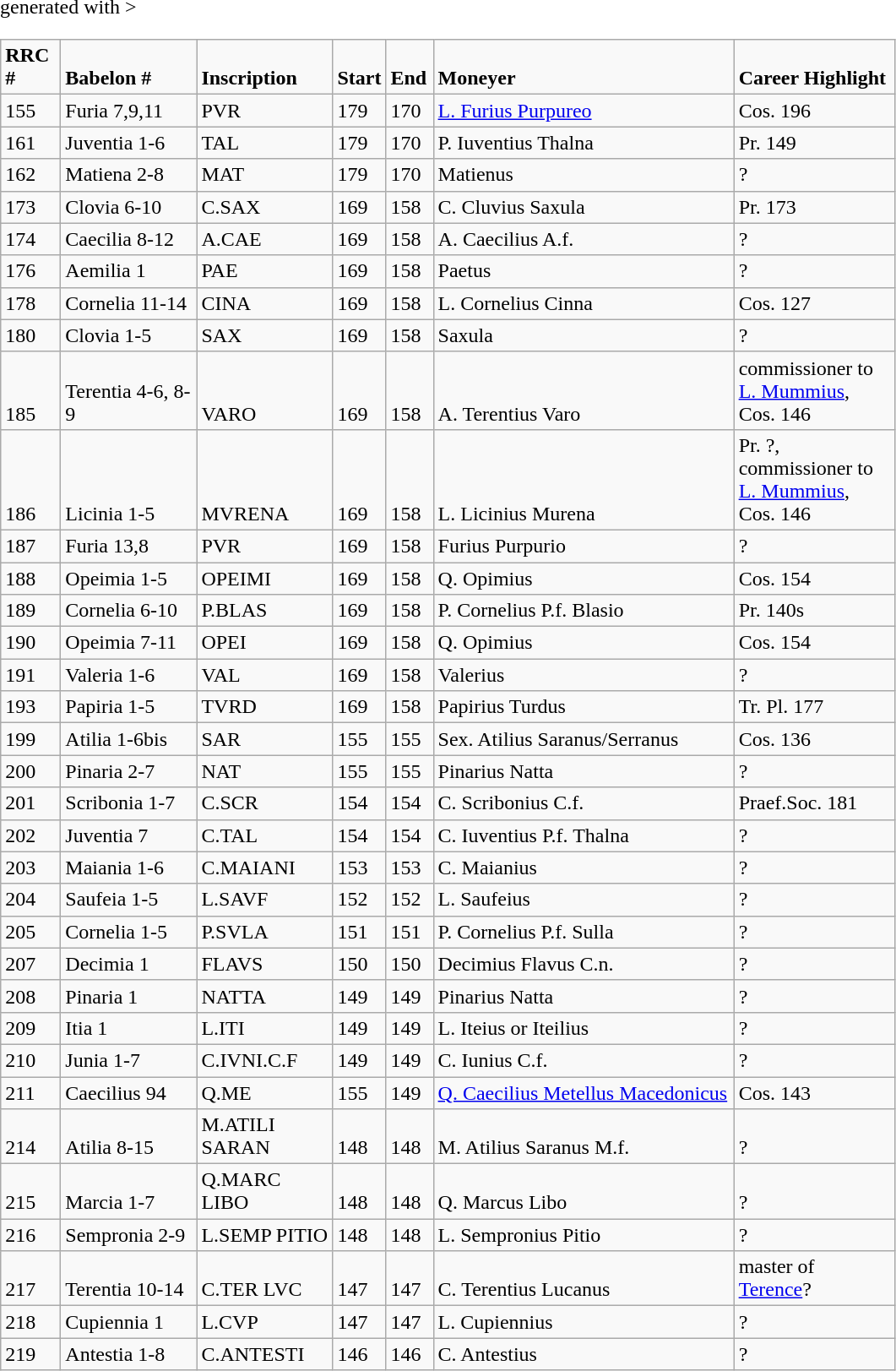<table class="wikitable" <hiddentext>generated with >
<tr valign="bottom">
<td width="40" Height="12.75"><strong>RRC #</strong></td>
<td width="100"><strong>Babelon #</strong></td>
<td width="100"><strong>Inscription</strong></td>
<td width="30"><strong>Start</strong></td>
<td width="30"><strong>End</strong></td>
<td width="230"><strong>Moneyer</strong></td>
<td width="120"><strong>Career Highlight</strong></td>
</tr>
<tr valign="bottom">
<td Height="12.75">155</td>
<td>Furia 7,9,11</td>
<td>PVR</td>
<td>179</td>
<td>170</td>
<td><a href='#'>L. Furius Purpureo</a></td>
<td>Cos. 196</td>
</tr>
<tr valign="bottom">
<td Height="12.75">161</td>
<td>Juventia 1-6</td>
<td>TAL</td>
<td>179</td>
<td>170</td>
<td>P. Iuventius Thalna</td>
<td>Pr. 149</td>
</tr>
<tr valign="bottom">
<td Height="12.75">162</td>
<td>Matiena 2-8</td>
<td>MAT</td>
<td>179</td>
<td>170</td>
<td>Matienus</td>
<td>?</td>
</tr>
<tr valign="bottom">
<td Height="12.75">173</td>
<td>Clovia 6-10</td>
<td>C.SAX</td>
<td>169</td>
<td>158</td>
<td>C. Cluvius Saxula</td>
<td>Pr. 173</td>
</tr>
<tr valign="bottom">
<td Height="12.75">174</td>
<td>Caecilia 8-12</td>
<td>A.CAE</td>
<td>169</td>
<td>158</td>
<td>A. Caecilius A.f.</td>
<td>?</td>
</tr>
<tr valign="bottom">
<td Height="12.75">176</td>
<td>Aemilia 1</td>
<td>PAE</td>
<td>169</td>
<td>158</td>
<td>Paetus</td>
<td>?</td>
</tr>
<tr valign="bottom">
<td Height="12.75">178</td>
<td>Cornelia 11-14</td>
<td>CINA</td>
<td>169</td>
<td>158</td>
<td>L. Cornelius Cinna</td>
<td>Cos. 127</td>
</tr>
<tr valign="bottom">
<td Height="12.75">180</td>
<td>Clovia 1-5</td>
<td>SAX</td>
<td>169</td>
<td>158</td>
<td>Saxula</td>
<td>?</td>
</tr>
<tr valign="bottom">
<td Height="12.75">185</td>
<td>Terentia 4-6, 8-9</td>
<td>VARO</td>
<td>169</td>
<td>158</td>
<td>A. Terentius Varo</td>
<td>commissioner to <a href='#'>L. Mummius</a>, Cos. 146</td>
</tr>
<tr valign="bottom">
<td Height="12.75">186</td>
<td>Licinia 1-5</td>
<td>MVRENA</td>
<td>169</td>
<td>158</td>
<td>L. Licinius Murena</td>
<td>Pr. ?, commissioner to <a href='#'>L. Mummius</a>, Cos. 146</td>
</tr>
<tr valign="bottom">
<td Height="12.75">187</td>
<td>Furia 13,8</td>
<td>PVR</td>
<td>169</td>
<td>158</td>
<td>Furius Purpurio</td>
<td>?</td>
</tr>
<tr valign="bottom">
<td Height="12.75">188</td>
<td>Opeimia 1-5</td>
<td>OPEIMI</td>
<td>169</td>
<td>158</td>
<td>Q. Opimius</td>
<td>Cos. 154</td>
</tr>
<tr valign="bottom">
<td Height="12.75">189</td>
<td>Cornelia 6-10</td>
<td>P.BLAS</td>
<td>169</td>
<td>158</td>
<td>P. Cornelius P.f. Blasio</td>
<td>Pr. 140s</td>
</tr>
<tr valign="bottom">
<td Height="12.75">190</td>
<td>Opeimia 7-11</td>
<td>OPEI</td>
<td>169</td>
<td>158</td>
<td>Q. Opimius</td>
<td>Cos. 154</td>
</tr>
<tr valign="bottom">
<td Height="12.75">191</td>
<td>Valeria 1-6</td>
<td>VAL</td>
<td>169</td>
<td>158</td>
<td>Valerius</td>
<td>?</td>
</tr>
<tr valign="bottom">
<td Height="12.75">193</td>
<td>Papiria 1-5</td>
<td>TVRD</td>
<td>169</td>
<td>158</td>
<td>Papirius Turdus</td>
<td>Tr. Pl. 177</td>
</tr>
<tr valign="bottom">
<td Height="12.75">199</td>
<td>Atilia 1-6bis</td>
<td>SAR</td>
<td>155</td>
<td>155</td>
<td>Sex. Atilius Saranus/Serranus</td>
<td>Cos. 136</td>
</tr>
<tr valign="bottom">
<td Height="12.75">200</td>
<td>Pinaria 2-7</td>
<td>NAT</td>
<td>155</td>
<td>155</td>
<td>Pinarius Natta</td>
<td>?</td>
</tr>
<tr valign="bottom">
<td Height="12.75">201</td>
<td>Scribonia 1-7</td>
<td>C.SCR</td>
<td>154</td>
<td>154</td>
<td>C. Scribonius C.f.</td>
<td>Praef.Soc. 181</td>
</tr>
<tr valign="bottom">
<td Height="12.75">202</td>
<td>Juventia 7</td>
<td>C.TAL</td>
<td>154</td>
<td>154</td>
<td>C. Iuventius P.f. Thalna</td>
<td>?</td>
</tr>
<tr valign="bottom">
<td Height="12.75">203</td>
<td>Maiania 1-6</td>
<td>C.MAIANI</td>
<td>153</td>
<td>153</td>
<td>C. Maianius</td>
<td>?</td>
</tr>
<tr valign="bottom">
<td Height="12.75">204</td>
<td>Saufeia 1-5</td>
<td>L.SAVF</td>
<td>152</td>
<td>152</td>
<td>L. Saufeius</td>
<td>?</td>
</tr>
<tr valign="bottom">
<td Height="12.75">205</td>
<td>Cornelia 1-5</td>
<td>P.SVLA</td>
<td>151</td>
<td>151</td>
<td>P. Cornelius P.f. Sulla</td>
<td>?</td>
</tr>
<tr valign="bottom">
<td Height="12.75">207</td>
<td>Decimia 1</td>
<td>FLAVS</td>
<td>150</td>
<td>150</td>
<td>Decimius Flavus C.n.</td>
<td>?</td>
</tr>
<tr valign="bottom">
<td Height="12.75">208</td>
<td>Pinaria 1</td>
<td>NATTA</td>
<td>149</td>
<td>149</td>
<td>Pinarius Natta</td>
<td>?</td>
</tr>
<tr valign="bottom">
<td Height="12.75">209</td>
<td>Itia 1</td>
<td>L.ITI</td>
<td>149</td>
<td>149</td>
<td>L. Iteius or Iteilius</td>
<td>?</td>
</tr>
<tr valign="bottom">
<td Height="12.75">210</td>
<td>Junia 1-7</td>
<td>C.IVNI.C.F</td>
<td>149</td>
<td>149</td>
<td>C. Iunius C.f.</td>
<td>?</td>
</tr>
<tr valign="bottom">
<td Height="12.75">211</td>
<td>Caecilius 94</td>
<td>Q.ME</td>
<td>155</td>
<td>149</td>
<td><a href='#'>Q. Caecilius Metellus Macedonicus</a></td>
<td>Cos. 143</td>
</tr>
<tr valign="bottom">
<td Height="12.75">214</td>
<td>Atilia 8-15</td>
<td>M.ATILI SARAN</td>
<td>148</td>
<td>148</td>
<td>M. Atilius Saranus M.f.</td>
<td>?</td>
</tr>
<tr valign="bottom">
<td Height="12.75">215</td>
<td>Marcia 1-7</td>
<td>Q.MARC LIBO</td>
<td>148</td>
<td>148</td>
<td>Q. Marcus Libo</td>
<td>?</td>
</tr>
<tr valign="bottom">
<td Height="12.75">216</td>
<td>Sempronia 2-9</td>
<td>L.SEMP PITIO</td>
<td>148</td>
<td>148</td>
<td>L. Sempronius Pitio</td>
<td>?</td>
</tr>
<tr valign="bottom">
<td Height="12.75">217</td>
<td>Terentia 10-14</td>
<td>C.TER LVC</td>
<td>147</td>
<td>147</td>
<td>C. Terentius Lucanus</td>
<td>master of <a href='#'>Terence</a>?</td>
</tr>
<tr valign="bottom">
<td Height="12.75">218</td>
<td>Cupiennia 1</td>
<td>L.CVP</td>
<td>147</td>
<td>147</td>
<td>L. Cupiennius</td>
<td>?</td>
</tr>
<tr valign="bottom">
<td Height="12.75">219</td>
<td>Antestia 1-8</td>
<td>C.ANTESTI</td>
<td>146</td>
<td>146</td>
<td>C. Antestius</td>
<td>?</td>
</tr>
</table>
